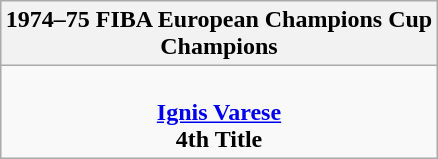<table class=wikitable style="text-align:center; margin:auto">
<tr>
<th>1974–75 FIBA European Champions Cup<br>Champions</th>
</tr>
<tr>
<td> <br> <strong><a href='#'>Ignis Varese</a></strong> <br> <strong>4th Title</strong></td>
</tr>
</table>
